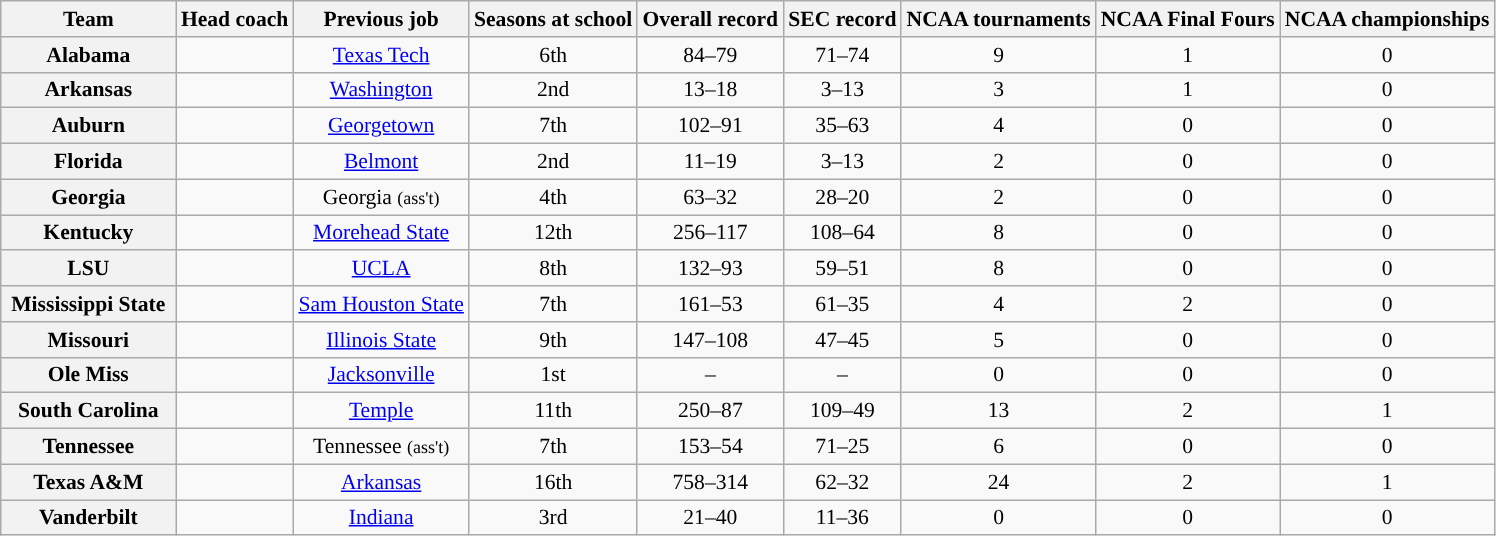<table class="wikitable sortable" style="text-align: center;font-size:90%;">
<tr>
<th width="110">Team</th>
<th>Head coach</th>
<th>Previous job</th>
<th>Seasons at school</th>
<th>Overall record</th>
<th>SEC record</th>
<th>NCAA tournaments</th>
<th>NCAA Final Fours</th>
<th>NCAA championships</th>
</tr>
<tr>
<th>Alabama</th>
<td></td>
<td><a href='#'>Texas Tech</a></td>
<td>6th</td>
<td>84–79</td>
<td>71–74</td>
<td>9</td>
<td>1</td>
<td>0</td>
</tr>
<tr>
<th>Arkansas</th>
<td></td>
<td><a href='#'>Washington</a></td>
<td>2nd</td>
<td>13–18</td>
<td>3–13</td>
<td>3</td>
<td>1</td>
<td>0</td>
</tr>
<tr>
<th>Auburn</th>
<td></td>
<td><a href='#'>Georgetown</a></td>
<td>7th</td>
<td>102–91</td>
<td>35–63</td>
<td>4</td>
<td>0</td>
<td>0</td>
</tr>
<tr>
<th>Florida</th>
<td></td>
<td><a href='#'>Belmont</a></td>
<td>2nd</td>
<td>11–19</td>
<td>3–13</td>
<td>2</td>
<td>0</td>
<td>0</td>
</tr>
<tr>
<th>Georgia</th>
<td></td>
<td>Georgia <small>(ass't)</small></td>
<td>4th</td>
<td>63–32</td>
<td>28–20</td>
<td>2</td>
<td>0</td>
<td>0</td>
</tr>
<tr>
<th>Kentucky</th>
<td></td>
<td><a href='#'>Morehead State</a></td>
<td>12th</td>
<td>256–117</td>
<td>108–64</td>
<td>8</td>
<td>0</td>
<td>0</td>
</tr>
<tr>
<th>LSU</th>
<td></td>
<td><a href='#'>UCLA</a></td>
<td>8th</td>
<td>132–93</td>
<td>59–51</td>
<td>8</td>
<td>0</td>
<td>0</td>
</tr>
<tr>
<th>Mississippi State</th>
<td></td>
<td><a href='#'>Sam Houston State</a></td>
<td>7th</td>
<td>161–53</td>
<td>61–35</td>
<td>4</td>
<td>2</td>
<td>0</td>
</tr>
<tr>
<th>Missouri</th>
<td></td>
<td><a href='#'>Illinois State</a></td>
<td>9th</td>
<td>147–108</td>
<td>47–45</td>
<td>5</td>
<td>0</td>
<td>0</td>
</tr>
<tr>
<th>Ole Miss</th>
<td></td>
<td><a href='#'>Jacksonville</a></td>
<td>1st</td>
<td>–</td>
<td>–</td>
<td>0</td>
<td>0</td>
<td>0</td>
</tr>
<tr>
<th>South Carolina</th>
<td></td>
<td><a href='#'>Temple</a></td>
<td>11th</td>
<td>250–87</td>
<td>109–49</td>
<td>13</td>
<td>2</td>
<td>1</td>
</tr>
<tr>
<th>Tennessee</th>
<td></td>
<td>Tennessee <small>(ass't)</small></td>
<td>7th</td>
<td>153–54</td>
<td>71–25</td>
<td>6</td>
<td>0</td>
<td>0</td>
</tr>
<tr>
<th>Texas A&M</th>
<td></td>
<td><a href='#'>Arkansas</a></td>
<td>16th</td>
<td>758–314</td>
<td>62–32</td>
<td>24</td>
<td>2</td>
<td>1</td>
</tr>
<tr>
<th>Vanderbilt</th>
<td></td>
<td><a href='#'>Indiana</a></td>
<td>3rd</td>
<td>21–40</td>
<td>11–36</td>
<td>0</td>
<td>0</td>
<td>0</td>
</tr>
</table>
